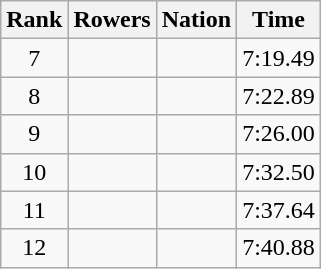<table class="wikitable sortable" style=text-align:center>
<tr>
<th>Rank</th>
<th>Rowers</th>
<th>Nation</th>
<th>Time</th>
</tr>
<tr>
<td>7</td>
<td align=left></td>
<td align=left></td>
<td>7:19.49</td>
</tr>
<tr>
<td>8</td>
<td align=left></td>
<td align=left></td>
<td>7:22.89</td>
</tr>
<tr>
<td>9</td>
<td align=left></td>
<td align=left></td>
<td>7:26.00</td>
</tr>
<tr>
<td>10</td>
<td align=left></td>
<td align=left></td>
<td>7:32.50</td>
</tr>
<tr>
<td>11</td>
<td align=left></td>
<td align=left></td>
<td>7:37.64</td>
</tr>
<tr>
<td>12</td>
<td align=left></td>
<td align=left></td>
<td>7:40.88</td>
</tr>
</table>
